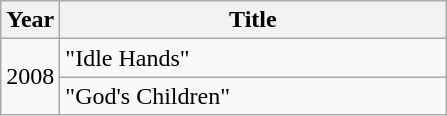<table class="wikitable">
<tr>
<th rowspan="1">Year</th>
<th rowspan="1" width="250">Title</th>
</tr>
<tr>
<td rowspan="2">2008</td>
<td>"Idle Hands"</td>
</tr>
<tr>
<td>"God's Children"</td>
</tr>
</table>
